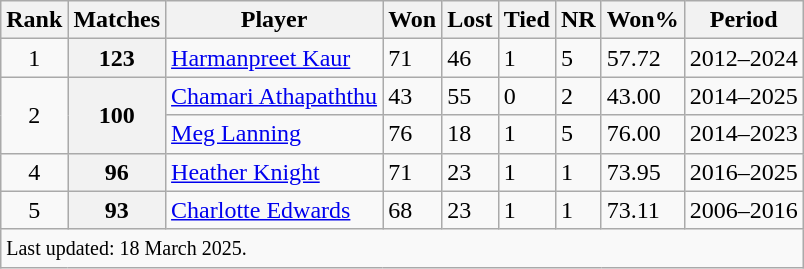<table class="wikitable sortable">
<tr>
<th scope="col">Rank</th>
<th scope="col">Matches</th>
<th scope="col" class="unsortable">Player</th>
<th scope="col">Won</th>
<th scope="col">Lost</th>
<th scope="col">Tied</th>
<th scope="col">NR</th>
<th scope="col">Won%</th>
<th scope="col" class="unsortable">Period</th>
</tr>
<tr>
<td align=center>1</td>
<th scope="row">123</th>
<td> <a href='#'>Harmanpreet Kaur</a></td>
<td>71</td>
<td>46</td>
<td>1</td>
<td>5</td>
<td>57.72</td>
<td>2012–2024</td>
</tr>
<tr>
<td rowspan="2" align="center">2</td>
<th rowspan="2" scope="row">100</th>
<td> <a href='#'>Chamari Athapaththu</a></td>
<td>43</td>
<td>55</td>
<td>0</td>
<td>2</td>
<td>43.00</td>
<td>2014–2025</td>
</tr>
<tr>
<td> <a href='#'>Meg Lanning</a></td>
<td>76</td>
<td>18</td>
<td>1</td>
<td>5</td>
<td>76.00</td>
<td>2014–2023</td>
</tr>
<tr>
<td align=center>4</td>
<th scope="row">96</th>
<td> <a href='#'>Heather Knight</a></td>
<td>71</td>
<td>23</td>
<td>1</td>
<td>1</td>
<td>73.95</td>
<td>2016–2025</td>
</tr>
<tr>
<td align=center>5</td>
<th scope="row">93</th>
<td> <a href='#'>Charlotte Edwards</a></td>
<td>68</td>
<td>23</td>
<td>1</td>
<td>1</td>
<td>73.11</td>
<td>2006–2016</td>
</tr>
<tr>
<td scope="row" colspan="9" style="text-align:left;"><small>Last updated: 18 March 2025.</small></td>
</tr>
</table>
